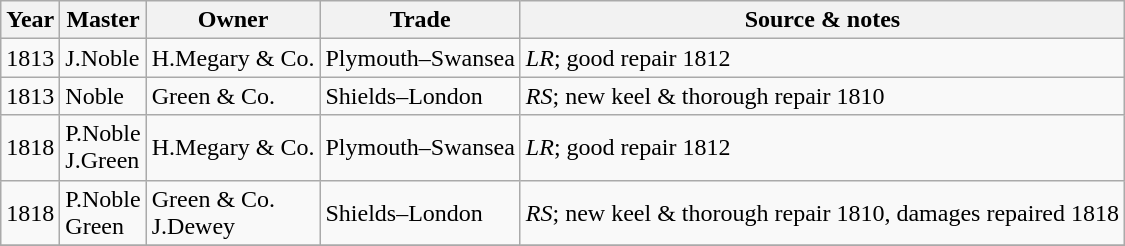<table class=" wikitable">
<tr>
<th>Year</th>
<th>Master</th>
<th>Owner</th>
<th>Trade</th>
<th>Source & notes</th>
</tr>
<tr>
<td>1813</td>
<td>J.Noble</td>
<td>H.Megary & Co.</td>
<td>Plymouth–Swansea</td>
<td><em>LR</em>; good repair 1812</td>
</tr>
<tr>
<td>1813</td>
<td>Noble</td>
<td>Green & Co.</td>
<td>Shields–London</td>
<td><em>RS</em>; new keel & thorough repair 1810</td>
</tr>
<tr>
<td>1818</td>
<td>P.Noble<br>J.Green</td>
<td>H.Megary & Co.</td>
<td>Plymouth–Swansea</td>
<td><em>LR</em>; good repair 1812</td>
</tr>
<tr>
<td>1818</td>
<td>P.Noble<br>Green</td>
<td>Green & Co.<br>J.Dewey</td>
<td>Shields–London</td>
<td><em>RS</em>; new keel & thorough repair 1810, damages repaired 1818</td>
</tr>
<tr>
</tr>
</table>
